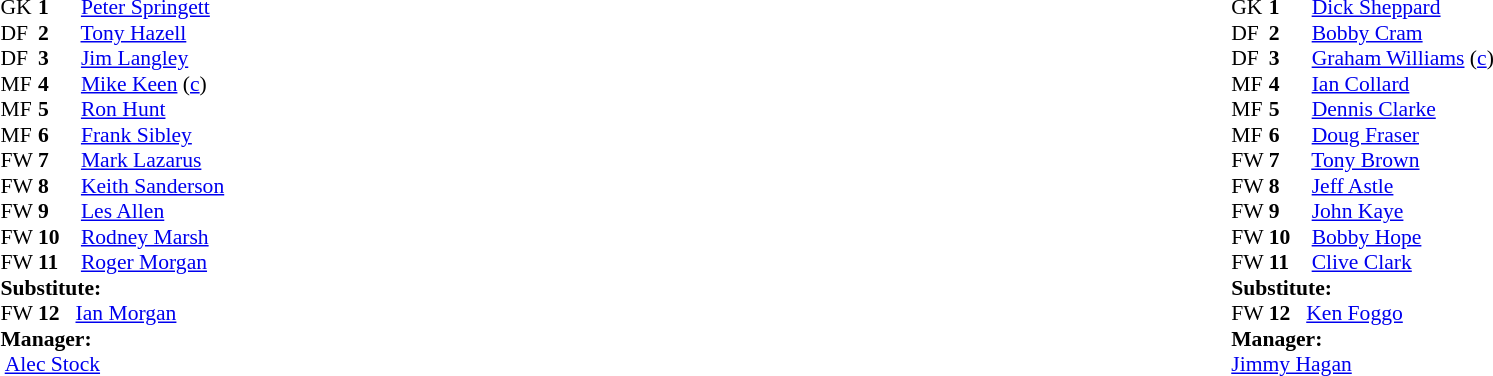<table width="100%">
<tr>
<td valign="top" width="50%"><br><table style="font-size: 90%" cellspacing="0" cellpadding="0">
<tr>
<td colspan="4"></td>
</tr>
<tr>
<th width="25"></th>
<th width="25"></th>
<th width="200"></th>
<th></th>
</tr>
<tr>
<td>GK</td>
<td><strong>1</strong></td>
<td> <a href='#'>Peter Springett</a></td>
</tr>
<tr>
<td>DF</td>
<td><strong>2</strong></td>
<td> <a href='#'>Tony Hazell</a></td>
</tr>
<tr>
<td>DF</td>
<td><strong>3</strong></td>
<td> <a href='#'>Jim Langley</a></td>
</tr>
<tr>
<td>MF</td>
<td><strong>4</strong></td>
<td> <a href='#'>Mike Keen</a> (<a href='#'>c</a>)</td>
</tr>
<tr>
<td>MF</td>
<td><strong>5</strong></td>
<td> <a href='#'>Ron Hunt</a></td>
</tr>
<tr>
<td>MF</td>
<td><strong>6</strong></td>
<td> <a href='#'>Frank Sibley</a></td>
</tr>
<tr>
<td>FW</td>
<td><strong>7</strong></td>
<td> <a href='#'>Mark Lazarus</a></td>
</tr>
<tr>
<td>FW</td>
<td><strong>8</strong></td>
<td> <a href='#'>Keith Sanderson</a></td>
</tr>
<tr>
<td>FW</td>
<td><strong>9</strong></td>
<td> <a href='#'>Les Allen</a></td>
</tr>
<tr>
<td>FW</td>
<td><strong>10</strong></td>
<td> <a href='#'>Rodney Marsh</a></td>
</tr>
<tr>
<td>FW</td>
<td><strong>11</strong></td>
<td> <a href='#'>Roger Morgan</a></td>
</tr>
<tr>
<td colspan=3><strong>Substitute:</strong></td>
</tr>
<tr>
<td>FW</td>
<td><strong>12</strong></td>
<td><a href='#'>Ian Morgan</a></td>
</tr>
<tr>
<td colspan=4><strong>Manager:</strong></td>
</tr>
<tr>
<td colspan="4"> <a href='#'>Alec Stock</a></td>
</tr>
</table>
</td>
<td valign="top"></td>
<td style="vertical-align:top; width:50%;"><br><table style="font-size: 90%" cellspacing="0" cellpadding="0" align="center">
<tr>
<td colspan="4"></td>
</tr>
<tr>
<th width="25"></th>
<th width="25"></th>
<th width="200"></th>
<th></th>
</tr>
<tr>
<td>GK</td>
<td><strong>1</strong></td>
<td> <a href='#'>Dick Sheppard</a></td>
</tr>
<tr>
<td>DF</td>
<td><strong>2</strong></td>
<td> <a href='#'>Bobby Cram</a></td>
</tr>
<tr>
<td>DF</td>
<td><strong>3</strong></td>
<td> <a href='#'>Graham Williams</a> (<a href='#'>c</a>)</td>
</tr>
<tr>
<td>MF</td>
<td><strong>4</strong></td>
<td> <a href='#'>Ian Collard</a></td>
</tr>
<tr>
<td>MF</td>
<td><strong>5</strong></td>
<td> <a href='#'>Dennis Clarke</a></td>
</tr>
<tr>
<td>MF</td>
<td><strong>6</strong></td>
<td> <a href='#'>Doug Fraser</a></td>
</tr>
<tr>
<td>FW</td>
<td><strong>7</strong></td>
<td> <a href='#'>Tony Brown</a></td>
</tr>
<tr>
<td>FW</td>
<td><strong>8</strong></td>
<td> <a href='#'>Jeff Astle</a></td>
</tr>
<tr>
<td>FW</td>
<td><strong>9</strong></td>
<td> <a href='#'>John Kaye</a></td>
</tr>
<tr>
<td>FW</td>
<td><strong>10</strong></td>
<td> <a href='#'>Bobby Hope</a></td>
</tr>
<tr>
<td>FW</td>
<td><strong>11</strong></td>
<td> <a href='#'>Clive Clark</a></td>
</tr>
<tr>
<td colspan=3><strong>Substitute:</strong></td>
</tr>
<tr>
<td>FW</td>
<td><strong>12</strong></td>
<td><a href='#'>Ken Foggo</a></td>
</tr>
<tr>
<td colspan=4><strong>Manager:</strong></td>
</tr>
<tr>
<td colspan="4"> <a href='#'>Jimmy Hagan</a></td>
</tr>
</table>
</td>
</tr>
</table>
